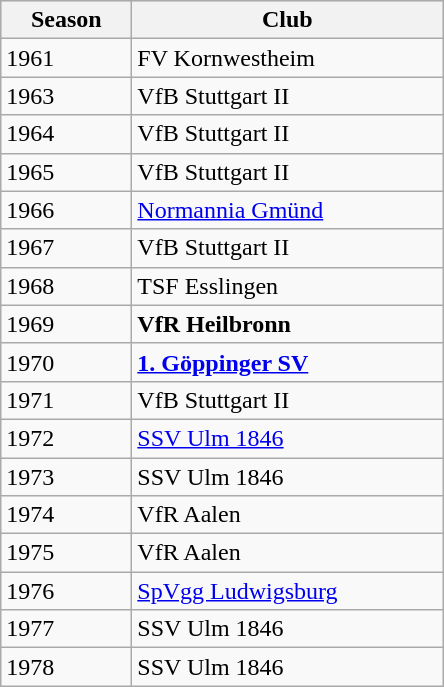<table class="wikitable">
<tr align="center" bgcolor="#dfdfdf">
<th width="80">Season</th>
<th width="200">Club</th>
</tr>
<tr>
<td>1961</td>
<td>FV Kornwestheim</td>
</tr>
<tr>
<td>1963</td>
<td>VfB Stuttgart II</td>
</tr>
<tr>
<td>1964</td>
<td>VfB Stuttgart II</td>
</tr>
<tr>
<td>1965</td>
<td>VfB Stuttgart II</td>
</tr>
<tr>
<td>1966</td>
<td><a href='#'>Normannia Gmünd</a></td>
</tr>
<tr>
<td>1967</td>
<td>VfB Stuttgart II</td>
</tr>
<tr>
<td>1968</td>
<td>TSF Esslingen</td>
</tr>
<tr>
<td>1969</td>
<td><strong>VfR Heilbronn</strong></td>
</tr>
<tr>
<td>1970</td>
<td><strong><a href='#'>1. Göppinger SV</a></strong></td>
</tr>
<tr>
<td>1971</td>
<td>VfB Stuttgart II</td>
</tr>
<tr>
<td>1972</td>
<td><a href='#'>SSV Ulm 1846</a></td>
</tr>
<tr>
<td>1973</td>
<td>SSV Ulm 1846</td>
</tr>
<tr>
<td>1974</td>
<td>VfR Aalen</td>
</tr>
<tr>
<td>1975</td>
<td>VfR Aalen</td>
</tr>
<tr>
<td>1976</td>
<td><a href='#'>SpVgg Ludwigsburg</a></td>
</tr>
<tr>
<td>1977</td>
<td>SSV Ulm 1846</td>
</tr>
<tr>
<td>1978</td>
<td>SSV Ulm 1846</td>
</tr>
</table>
